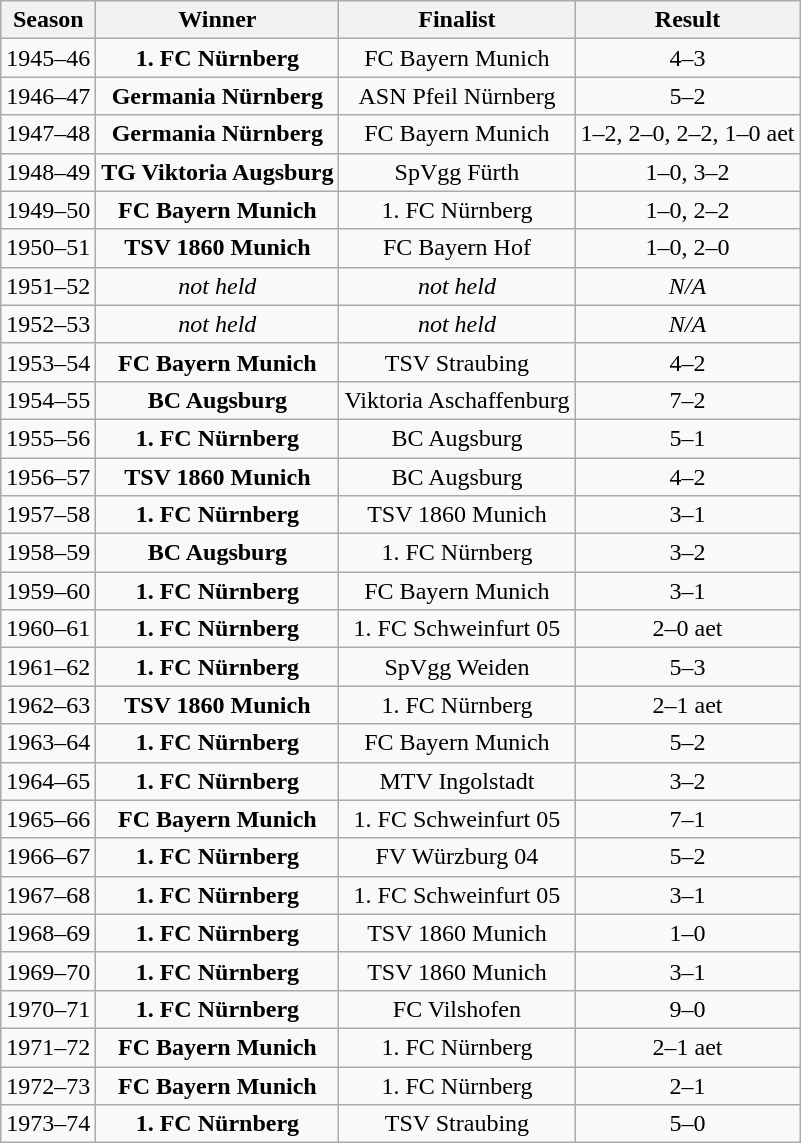<table class="wikitable">
<tr>
<th>Season</th>
<th>Winner</th>
<th>Finalist</th>
<th>Result</th>
</tr>
<tr align="center">
<td>1945–46</td>
<td><strong>1. FC Nürnberg</strong></td>
<td>FC Bayern Munich</td>
<td>4–3</td>
</tr>
<tr align="center">
<td>1946–47</td>
<td><strong>Germania Nürnberg</strong></td>
<td>ASN Pfeil Nürnberg</td>
<td>5–2</td>
</tr>
<tr align="center">
<td>1947–48</td>
<td><strong>Germania Nürnberg</strong></td>
<td>FC Bayern Munich</td>
<td>1–2, 2–0, 2–2, 1–0 aet</td>
</tr>
<tr align="center">
<td>1948–49</td>
<td><strong>TG Viktoria Augsburg</strong></td>
<td>SpVgg Fürth</td>
<td>1–0, 3–2</td>
</tr>
<tr align="center">
<td>1949–50</td>
<td><strong>FC Bayern Munich</strong></td>
<td>1. FC Nürnberg</td>
<td>1–0, 2–2</td>
</tr>
<tr align="center">
<td>1950–51</td>
<td><strong>TSV 1860 Munich</strong></td>
<td>FC Bayern Hof</td>
<td>1–0, 2–0</td>
</tr>
<tr align="center">
<td>1951–52</td>
<td><em>not held</em></td>
<td><em>not held</em></td>
<td><em>N/A</em></td>
</tr>
<tr align="center">
<td>1952–53</td>
<td><em>not held</em></td>
<td><em>not held</em></td>
<td><em>N/A</em></td>
</tr>
<tr align="center">
<td>1953–54</td>
<td><strong>FC Bayern Munich</strong></td>
<td>TSV Straubing</td>
<td>4–2</td>
</tr>
<tr align="center">
<td>1954–55</td>
<td><strong>BC Augsburg</strong></td>
<td>Viktoria Aschaffenburg</td>
<td>7–2</td>
</tr>
<tr align="center">
<td>1955–56</td>
<td><strong>1. FC Nürnberg</strong></td>
<td>BC Augsburg</td>
<td>5–1</td>
</tr>
<tr align="center">
<td>1956–57</td>
<td><strong>TSV 1860 Munich</strong></td>
<td>BC Augsburg</td>
<td>4–2</td>
</tr>
<tr align="center">
<td>1957–58</td>
<td><strong>1. FC Nürnberg</strong></td>
<td>TSV 1860 Munich</td>
<td>3–1</td>
</tr>
<tr align="center">
<td>1958–59</td>
<td><strong>BC Augsburg</strong></td>
<td>1. FC Nürnberg</td>
<td>3–2</td>
</tr>
<tr align="center">
<td>1959–60</td>
<td><strong>1. FC Nürnberg</strong></td>
<td>FC Bayern Munich</td>
<td>3–1</td>
</tr>
<tr align="center">
<td>1960–61</td>
<td><strong>1. FC Nürnberg</strong></td>
<td>1. FC Schweinfurt 05</td>
<td>2–0 aet</td>
</tr>
<tr align="center">
<td>1961–62</td>
<td><strong>1. FC Nürnberg</strong></td>
<td>SpVgg Weiden</td>
<td>5–3</td>
</tr>
<tr align="center">
<td>1962–63</td>
<td><strong>TSV 1860 Munich</strong></td>
<td>1. FC Nürnberg</td>
<td>2–1 aet</td>
</tr>
<tr align="center">
<td>1963–64</td>
<td><strong>1. FC Nürnberg</strong></td>
<td>FC Bayern Munich</td>
<td>5–2</td>
</tr>
<tr align="center">
<td>1964–65</td>
<td><strong>1. FC Nürnberg</strong></td>
<td>MTV Ingolstadt</td>
<td>3–2</td>
</tr>
<tr align="center">
<td>1965–66</td>
<td><strong>FC Bayern Munich</strong></td>
<td>1. FC Schweinfurt 05</td>
<td>7–1</td>
</tr>
<tr align="center">
<td>1966–67</td>
<td><strong>1. FC Nürnberg</strong></td>
<td>FV Würzburg 04</td>
<td>5–2</td>
</tr>
<tr align="center">
<td>1967–68</td>
<td><strong>1. FC Nürnberg</strong></td>
<td>1. FC Schweinfurt 05</td>
<td>3–1</td>
</tr>
<tr align="center">
<td>1968–69</td>
<td><strong>1. FC Nürnberg</strong></td>
<td>TSV 1860 Munich</td>
<td>1–0</td>
</tr>
<tr align="center">
<td>1969–70</td>
<td><strong>1. FC Nürnberg</strong></td>
<td>TSV 1860 Munich</td>
<td>3–1</td>
</tr>
<tr align="center">
<td>1970–71</td>
<td><strong>1. FC Nürnberg</strong></td>
<td>FC Vilshofen</td>
<td>9–0</td>
</tr>
<tr align="center">
<td>1971–72</td>
<td><strong>FC Bayern Munich</strong></td>
<td>1. FC Nürnberg</td>
<td>2–1 aet</td>
</tr>
<tr align="center">
<td>1972–73</td>
<td><strong>FC Bayern Munich</strong></td>
<td>1. FC Nürnberg</td>
<td>2–1</td>
</tr>
<tr align="center">
<td>1973–74</td>
<td><strong>1. FC Nürnberg</strong></td>
<td>TSV Straubing</td>
<td>5–0</td>
</tr>
</table>
